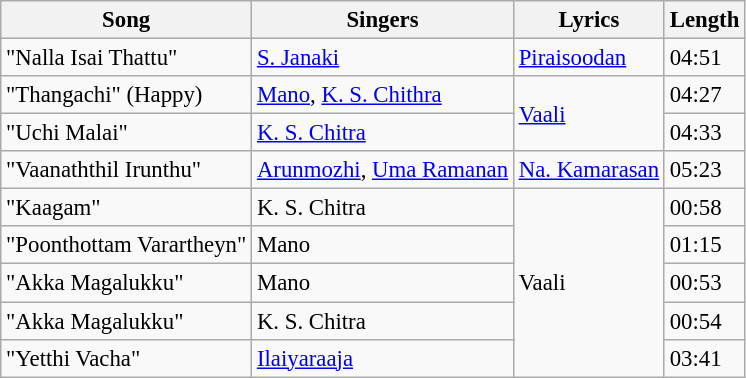<table class="wikitable" style="font-size:95%;">
<tr>
<th>Song</th>
<th>Singers</th>
<th>Lyrics</th>
<th>Length</th>
</tr>
<tr>
<td>"Nalla Isai Thattu"</td>
<td><a href='#'>S. Janaki</a></td>
<td><a href='#'>Piraisoodan</a></td>
<td>04:51</td>
</tr>
<tr>
<td>"Thangachi" (Happy)</td>
<td><a href='#'>Mano</a>, <a href='#'>K. S. Chithra</a></td>
<td rowspan=2><a href='#'>Vaali</a></td>
<td>04:27</td>
</tr>
<tr>
<td>"Uchi Malai"</td>
<td><a href='#'>K. S. Chitra</a></td>
<td>04:33</td>
</tr>
<tr>
<td>"Vaanaththil Irunthu"</td>
<td><a href='#'>Arunmozhi</a>, <a href='#'>Uma Ramanan</a></td>
<td><a href='#'>Na. Kamarasan</a></td>
<td>05:23</td>
</tr>
<tr>
<td>"Kaagam"</td>
<td>K. S. Chitra</td>
<td rowspan=5>Vaali</td>
<td>00:58</td>
</tr>
<tr>
<td>"Poonthottam Varartheyn"</td>
<td>Mano</td>
<td>01:15</td>
</tr>
<tr>
<td>"Akka Magalukku"</td>
<td>Mano</td>
<td>00:53</td>
</tr>
<tr>
<td>"Akka Magalukku"</td>
<td>K. S. Chitra</td>
<td>00:54</td>
</tr>
<tr>
<td>"Yetthi Vacha"</td>
<td><a href='#'>Ilaiyaraaja</a></td>
<td>03:41</td>
</tr>
</table>
